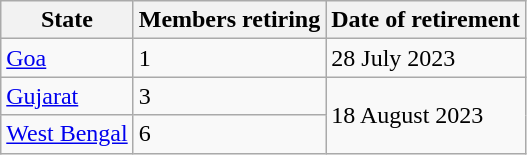<table class="wikitable sortable">
<tr>
<th>State</th>
<th>Members retiring</th>
<th>Date of retirement</th>
</tr>
<tr>
<td><a href='#'>Goa</a></td>
<td>1</td>
<td>28 July 2023</td>
</tr>
<tr>
<td><a href='#'>Gujarat</a></td>
<td>3</td>
<td rowspan="2">18 August 2023</td>
</tr>
<tr>
<td><a href='#'>West Bengal</a></td>
<td>6</td>
</tr>
</table>
